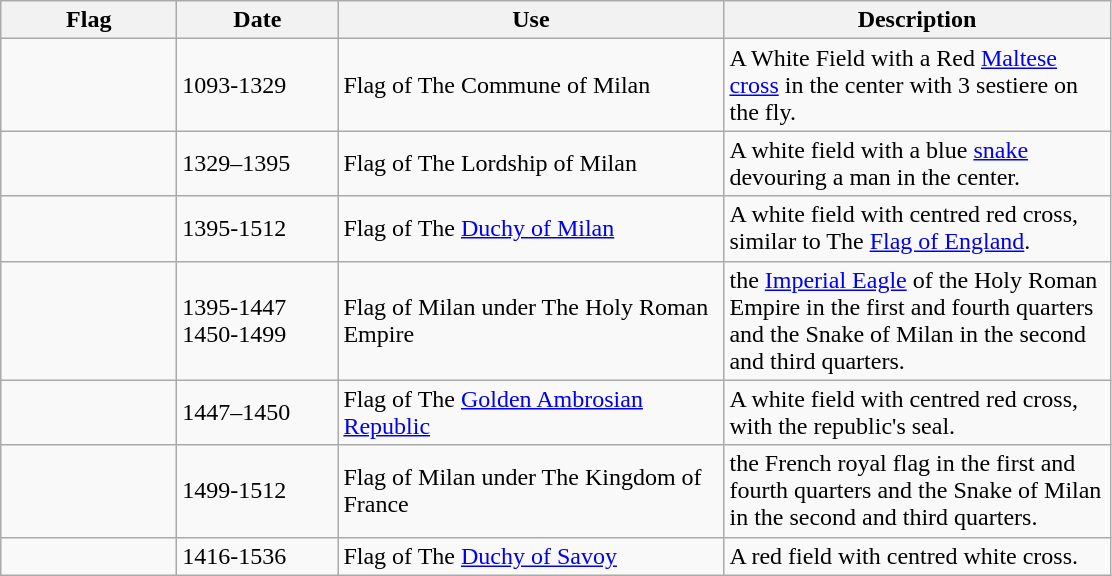<table class="wikitable">
<tr>
<th style="width:110px;">Flag</th>
<th style="width:100px;">Date</th>
<th style="width:250px;">Use</th>
<th style="width:250px;">Description</th>
</tr>
<tr>
<td></td>
<td>1093-1329</td>
<td>Flag of The Commune of Milan</td>
<td>A White Field with a Red <a href='#'>Maltese cross</a> in the center with 3 sestiere on the fly.</td>
</tr>
<tr>
<td></td>
<td>1329–1395</td>
<td>Flag of The Lordship of Milan</td>
<td>A white field with a blue <a href='#'>snake</a> devouring a man in the center.</td>
</tr>
<tr>
<td></td>
<td>1395-1512</td>
<td>Flag of The <a href='#'>Duchy of Milan</a></td>
<td>A white field with centred red cross, similar to The <a href='#'>Flag of England</a>.</td>
</tr>
<tr>
<td></td>
<td>1395-1447<br>1450-1499</td>
<td>Flag of Milan under The Holy Roman Empire</td>
<td>the <a href='#'>Imperial Eagle</a> of the Holy Roman Empire in the first and fourth quarters and the Snake of Milan in the second and third quarters.</td>
</tr>
<tr>
<td></td>
<td>1447–1450</td>
<td>Flag of The <a href='#'>Golden Ambrosian Republic</a></td>
<td>A white field with centred red cross, with the republic's seal.</td>
</tr>
<tr>
<td></td>
<td>1499-1512</td>
<td>Flag of Milan under The Kingdom of France</td>
<td>the French royal flag in the first and fourth quarters and the Snake of Milan in the second and third quarters.</td>
</tr>
<tr>
<td></td>
<td>1416-1536</td>
<td>Flag of The <a href='#'>Duchy of Savoy</a></td>
<td>A red field with centred white cross.</td>
</tr>
</table>
